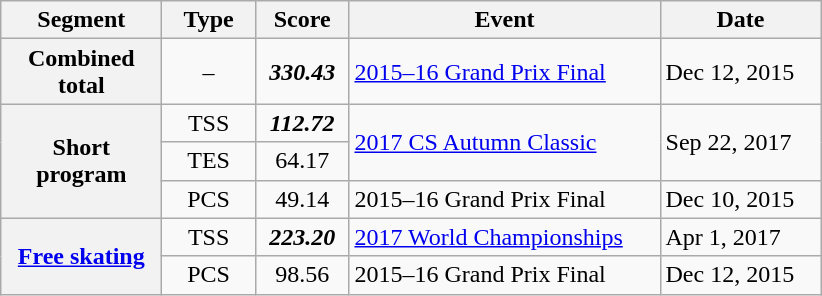<table class="wikitable plainrowheaders">
<tr>
<th scope=col width=100px>Segment</th>
<th scope=col width=55px>Type</th>
<th scope=col width=55px>Score</th>
<th scope=col width=200px>Event</th>
<th scope=col width=100px>Date</th>
</tr>
<tr>
<th scope=row>Combined total</th>
<td align=center>–</td>
<td align=center><strong><em>330.43</em></strong></td>
<td><a href='#'>2015–16 Grand Prix Final</a></td>
<td>Dec 12, 2015</td>
</tr>
<tr>
<th scope=row rowspan=3>Short program</th>
<td align=center>TSS</td>
<td align=center><strong><em>112.72</em></strong></td>
<td rowspan=2><a href='#'>2017 CS Autumn Classic</a></td>
<td rowspan=2>Sep 22, 2017</td>
</tr>
<tr>
<td align=center>TES</td>
<td align=center>64.17</td>
</tr>
<tr>
<td align=center>PCS</td>
<td align=center>49.14</td>
<td>2015–16 Grand Prix Final</td>
<td>Dec 10, 2015</td>
</tr>
<tr>
<th scope=row rowspan=2><a href='#'>Free skating</a></th>
<td align=center>TSS</td>
<td align=center><strong><em>223.20</em></strong></td>
<td><a href='#'>2017 World Championships</a></td>
<td>Apr 1, 2017</td>
</tr>
<tr>
<td align=center>PCS</td>
<td align=center>98.56</td>
<td>2015–16 Grand Prix Final</td>
<td>Dec 12, 2015</td>
</tr>
</table>
